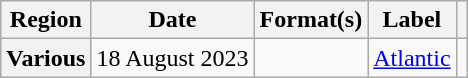<table class="wikitable plainrowheaders">
<tr>
<th scope="col">Region</th>
<th scope="col">Date</th>
<th scope="col">Format(s)</th>
<th scope="col">Label</th>
<th scope="col"></th>
</tr>
<tr>
<th scope="row">Various</th>
<td>18 August 2023</td>
<td></td>
<td><a href='#'>Atlantic</a></td>
<td style="text-align:center;"></td>
</tr>
</table>
